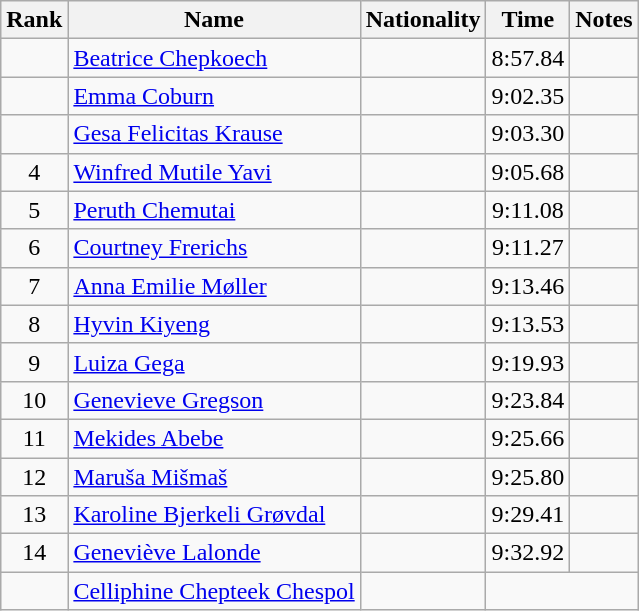<table class="wikitable sortable" style="text-align:center">
<tr>
<th>Rank</th>
<th>Name</th>
<th>Nationality</th>
<th>Time</th>
<th>Notes</th>
</tr>
<tr>
<td></td>
<td align=left><a href='#'>Beatrice Chepkoech</a></td>
<td align=left></td>
<td>8:57.84</td>
<td><strong></strong></td>
</tr>
<tr>
<td></td>
<td align=left><a href='#'>Emma Coburn</a></td>
<td align=left></td>
<td>9:02.35</td>
<td></td>
</tr>
<tr>
<td></td>
<td align=left><a href='#'>Gesa Felicitas Krause</a></td>
<td align=left></td>
<td>9:03.30</td>
<td><strong></strong></td>
</tr>
<tr>
<td>4</td>
<td align=left><a href='#'>Winfred Mutile Yavi</a></td>
<td align=left></td>
<td>9:05.68</td>
<td></td>
</tr>
<tr>
<td>5</td>
<td align=left><a href='#'>Peruth Chemutai</a></td>
<td align=left></td>
<td>9:11.08</td>
<td></td>
</tr>
<tr>
<td>6</td>
<td align=left><a href='#'>Courtney Frerichs</a></td>
<td align=left></td>
<td>9:11.27</td>
<td></td>
</tr>
<tr>
<td>7</td>
<td align=left><a href='#'>Anna Emilie Møller</a></td>
<td align=left></td>
<td>9:13.46</td>
<td><strong></strong></td>
</tr>
<tr>
<td>8</td>
<td align=left><a href='#'>Hyvin Kiyeng</a></td>
<td align=left></td>
<td>9:13.53</td>
<td></td>
</tr>
<tr>
<td>9</td>
<td align=left><a href='#'>Luiza Gega</a></td>
<td align=left></td>
<td>9:19.93</td>
<td><strong></strong></td>
</tr>
<tr>
<td>10</td>
<td align=left><a href='#'>Genevieve Gregson</a></td>
<td align=left></td>
<td>9:23.84</td>
<td></td>
</tr>
<tr>
<td>11</td>
<td align=left><a href='#'>Mekides Abebe</a></td>
<td align=left></td>
<td>9:25.66</td>
<td></td>
</tr>
<tr>
<td>12</td>
<td align=left><a href='#'>Maruša Mišmaš</a></td>
<td align=left></td>
<td>9:25.80</td>
<td></td>
</tr>
<tr>
<td>13</td>
<td align=left><a href='#'>Karoline Bjerkeli Grøvdal</a></td>
<td align=left></td>
<td>9:29.41</td>
<td></td>
</tr>
<tr>
<td>14</td>
<td align=left><a href='#'>Geneviève Lalonde</a></td>
<td align=left></td>
<td>9:32.92</td>
<td></td>
</tr>
<tr>
<td></td>
<td align=left><a href='#'>Celliphine Chepteek Chespol</a></td>
<td align=left></td>
<td colspan=2></td>
</tr>
</table>
